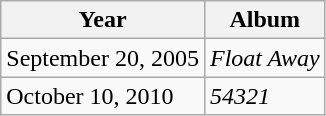<table class="wikitable">
<tr>
<th>Year</th>
<th>Album</th>
</tr>
<tr>
<td align="left">September 20, 2005</td>
<td align="left"><em>Float Away</em></td>
</tr>
<tr>
<td align="left">October 10, 2010</td>
<td align="left"><em>54321</em></td>
</tr>
</table>
